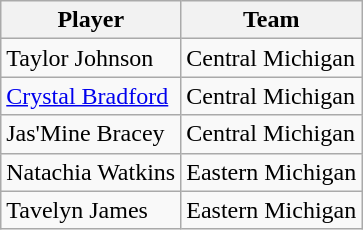<table class="wikitable">
<tr>
<th>Player</th>
<th>Team</th>
</tr>
<tr>
<td>Taylor Johnson</td>
<td>Central Michigan</td>
</tr>
<tr>
<td><a href='#'>Crystal Bradford</a></td>
<td>Central Michigan</td>
</tr>
<tr>
<td>Jas'Mine Bracey</td>
<td>Central Michigan</td>
</tr>
<tr>
<td>Natachia Watkins</td>
<td>Eastern Michigan</td>
</tr>
<tr>
<td>Tavelyn James</td>
<td>Eastern Michigan</td>
</tr>
</table>
